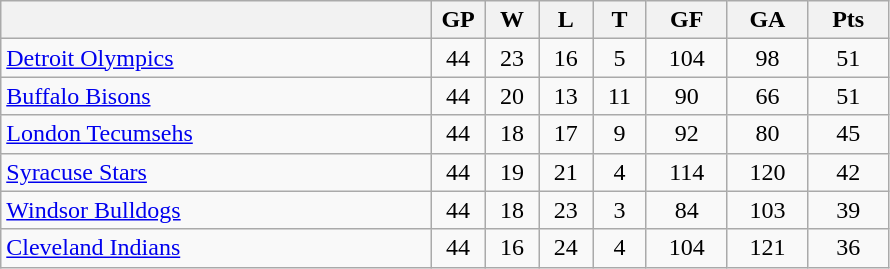<table class="wikitable">
<tr>
<th width="40%"></th>
<th width="5%">GP</th>
<th width="5%">W</th>
<th width="5%">L</th>
<th width="5%">T</th>
<th width="7.5%">GF</th>
<th width="7.5%">GA</th>
<th width="7.5%">Pts</th>
</tr>
<tr align="center">
<td align="left"><a href='#'>Detroit Olympics</a></td>
<td>44</td>
<td>23</td>
<td>16</td>
<td>5</td>
<td>104</td>
<td>98</td>
<td>51</td>
</tr>
<tr align="center">
<td align="left"><a href='#'>Buffalo Bisons</a></td>
<td>44</td>
<td>20</td>
<td>13</td>
<td>11</td>
<td>90</td>
<td>66</td>
<td>51</td>
</tr>
<tr align="center">
<td align="left"><a href='#'>London Tecumsehs</a></td>
<td>44</td>
<td>18</td>
<td>17</td>
<td>9</td>
<td>92</td>
<td>80</td>
<td>45</td>
</tr>
<tr align="center">
<td align="left"><a href='#'>Syracuse Stars</a></td>
<td>44</td>
<td>19</td>
<td>21</td>
<td>4</td>
<td>114</td>
<td>120</td>
<td>42</td>
</tr>
<tr align="center">
<td align="left"><a href='#'>Windsor Bulldogs</a></td>
<td>44</td>
<td>18</td>
<td>23</td>
<td>3</td>
<td>84</td>
<td>103</td>
<td>39</td>
</tr>
<tr align="center">
<td align="left"><a href='#'>Cleveland Indians</a></td>
<td>44</td>
<td>16</td>
<td>24</td>
<td>4</td>
<td>104</td>
<td>121</td>
<td>36</td>
</tr>
</table>
